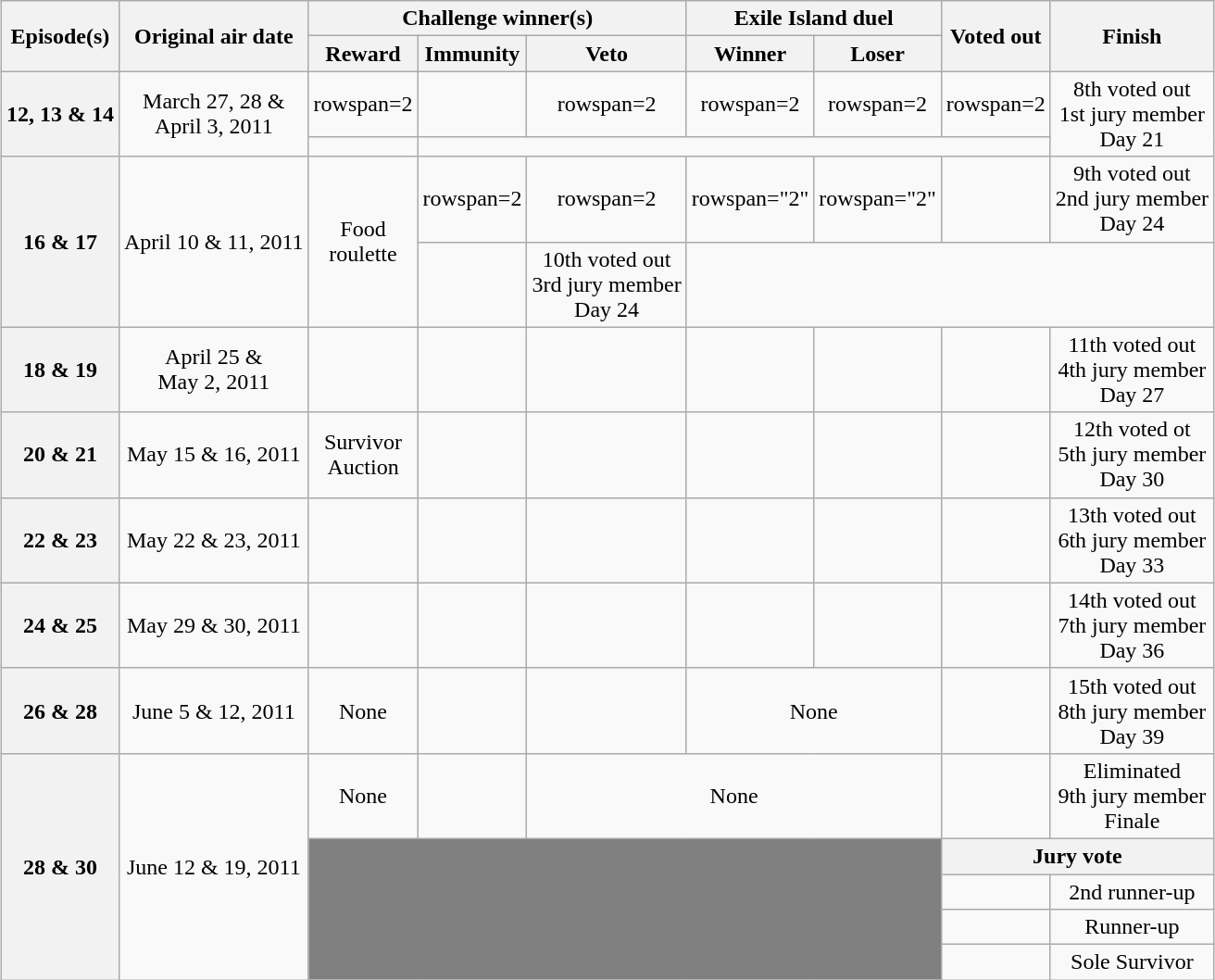<table class="wikitable nowrap" style="margin:auto;text-align:center">
<tr>
<th rowspan="2">Episode(s)</th>
<th rowspan="2">Original air date</th>
<th colspan="3">Challenge winner(s)</th>
<th colspan="2">Exile Island duel</th>
<th rowspan="2">Voted out</th>
<th rowspan="2">Finish</th>
</tr>
<tr>
<th>Reward</th>
<th>Immunity</th>
<th>Veto</th>
<th>Winner</th>
<th>Loser</th>
</tr>
<tr>
<th rowspan="2">12, 13 & 14</th>
<td rowspan="2">March 27, 28 &<br>April 3, 2011</td>
<td>rowspan=2 </td>
<td></td>
<td>rowspan=2  </td>
<td>rowspan=2  </td>
<td>rowspan=2  </td>
<td>rowspan=2  </td>
<td rowspan=2>8th voted out<br>1st jury member<br>Day 21</td>
</tr>
<tr>
<td></td>
</tr>
<tr>
<th rowspan="2">16 & 17</th>
<td rowspan=2>April 10 & 11, 2011</td>
<td rowspan="2">Food<br>roulette</td>
<td>rowspan=2 </td>
<td>rowspan=2 </td>
<td>rowspan="2" </td>
<td>rowspan="2" </td>
<td></td>
<td>9th voted out<br>2nd jury member<br>Day 24</td>
</tr>
<tr>
<td></td>
<td>10th voted out<br>3rd jury member<br>Day 24</td>
</tr>
<tr>
<th>18 & 19</th>
<td>April 25 &<br>May 2, 2011</td>
<td></td>
<td></td>
<td></td>
<td></td>
<td></td>
<td></td>
<td>11th voted out<br>4th jury member<br>Day 27</td>
</tr>
<tr>
<th>20 & 21</th>
<td>May 15 & 16, 2011</td>
<td>Survivor <br> Auction</td>
<td></td>
<td></td>
<td></td>
<td></td>
<td></td>
<td>12th voted ot<br>5th jury member<br>Day 30</td>
</tr>
<tr>
<th>22 & 23</th>
<td>May 22 & 23, 2011</td>
<td></td>
<td></td>
<td></td>
<td></td>
<td></td>
<td></td>
<td>13th voted out<br>6th jury member<br>Day 33</td>
</tr>
<tr>
<th>24 & 25</th>
<td>May 29 & 30, 2011</td>
<td></td>
<td></td>
<td></td>
<td></td>
<td></td>
<td></td>
<td>14th voted out<br>7th jury member<br>Day 36</td>
</tr>
<tr>
<th>26 & 28</th>
<td>June 5 & 12, 2011</td>
<td style="text-align:center">None</td>
<td></td>
<td></td>
<td colspan="2" style="text-align:center">None</td>
<td></td>
<td>15th voted out<br>8th jury member<br>Day 39</td>
</tr>
<tr>
<th rowspan="5">28 & 30</th>
<td rowspan="5">June 12 & 19, 2011</td>
<td>None</td>
<td></td>
<td colspan="3">None</td>
<td></td>
<td>Eliminated<br>9th jury member<br>Finale</td>
</tr>
<tr>
<td rowspan="4" colspan="5" bgcolor="grey"></td>
<th colspan="3">Jury vote</th>
</tr>
<tr>
<td></td>
<td>2nd runner-up</td>
</tr>
<tr>
<td></td>
<td>Runner-up</td>
</tr>
<tr>
<td></td>
<td>Sole Survivor</td>
</tr>
</table>
